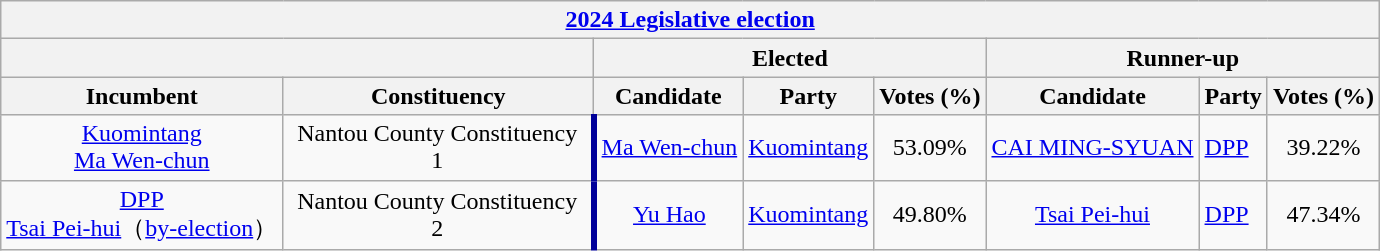<table class="wikitable collapsible sortable" style="text-align:center">
<tr>
<th colspan=8><a href='#'>2024 Legislative election</a></th>
</tr>
<tr>
<th colspan=2> </th>
<th colspan=3>Elected</th>
<th colspan=3>Runner-up</th>
</tr>
<tr>
<th>Incumbent</th>
<th style="width:200px;">Constituency</th>
<th>Candidate</th>
<th>Party</th>
<th>Votes (%)</th>
<th>Candidate</th>
<th>Party</th>
<th>Votes (%)</th>
</tr>
<tr>
<td><a href='#'>Kuomintang</a><br><a href='#'>Ma Wen-chun</a></td>
<td align="center" style="border-right:4px solid #000099;">Nantou County Constituency 1</td>
<td><a href='#'>Ma Wen-chun</a></td>
<td align="left"><a href='#'>Kuomintang</a></td>
<td>53.09%</td>
<td><a href='#'>CAI MING-SYUAN</a></td>
<td align="left"><a href='#'>DPP</a></td>
<td>39.22%</td>
</tr>
<tr>
<td><a href='#'>DPP</a><br><a href='#'>Tsai Pei-hui</a>（<a href='#'>by-election</a>）</td>
<td align="center" style="border-right:4px solid #000099;">Nantou County Constituency 2</td>
<td><a href='#'>Yu Hao</a></td>
<td align="left"><a href='#'>Kuomintang</a></td>
<td>49.80%</td>
<td><a href='#'>Tsai Pei-hui</a></td>
<td align="left"><a href='#'>DPP</a></td>
<td>47.34%</td>
</tr>
</table>
